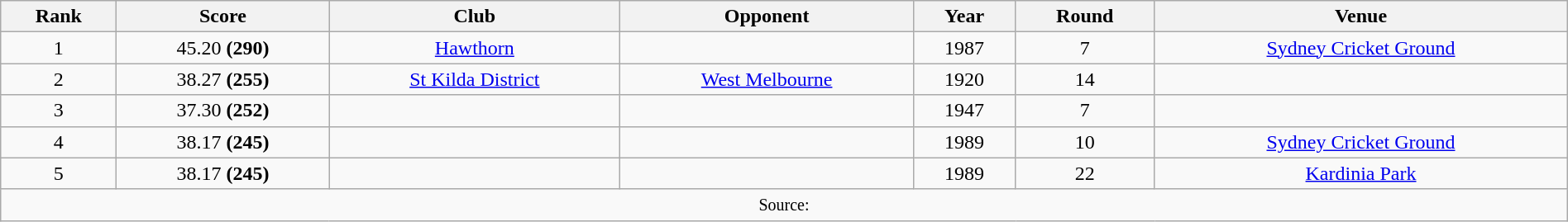<table class="wikitable"  style="text-align:center; width:100%;">
<tr>
<th>Rank</th>
<th>Score</th>
<th>Club</th>
<th>Opponent</th>
<th>Year</th>
<th>Round</th>
<th>Venue</th>
</tr>
<tr>
<td>1</td>
<td>45.20 <strong>(290)</strong></td>
<td><a href='#'>Hawthorn</a></td>
<td></td>
<td>1987</td>
<td>7</td>
<td><a href='#'>Sydney Cricket Ground</a></td>
</tr>
<tr>
<td>2</td>
<td>38.27 <strong>(255)</strong></td>
<td><a href='#'>St Kilda District</a></td>
<td><a href='#'>West Melbourne</a></td>
<td>1920</td>
<td>14</td>
<td></td>
</tr>
<tr>
<td>3</td>
<td>37.30 <strong>(252)</strong></td>
<td></td>
<td></td>
<td>1947</td>
<td>7</td>
<td></td>
</tr>
<tr>
<td>4</td>
<td>38.17 <strong>(245)</strong></td>
<td></td>
<td></td>
<td>1989</td>
<td>10</td>
<td><a href='#'>Sydney Cricket Ground</a></td>
</tr>
<tr>
<td>5</td>
<td>38.17 <strong>(245)</strong></td>
<td></td>
<td></td>
<td>1989</td>
<td>22</td>
<td><a href='#'>Kardinia Park</a></td>
</tr>
<tr>
<td colspan=7><small>Source:</small></td>
</tr>
</table>
